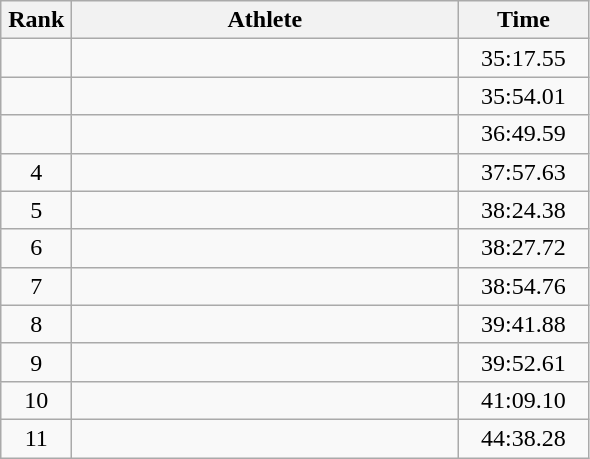<table class=wikitable style="text-align:center">
<tr>
<th width=40>Rank</th>
<th width=250>Athlete</th>
<th width=80>Time</th>
</tr>
<tr>
<td></td>
<td align=left></td>
<td>35:17.55</td>
</tr>
<tr>
<td></td>
<td align=left></td>
<td>35:54.01</td>
</tr>
<tr>
<td></td>
<td align=left></td>
<td>36:49.59</td>
</tr>
<tr>
<td>4</td>
<td align=left></td>
<td>37:57.63</td>
</tr>
<tr>
<td>5</td>
<td align=left></td>
<td>38:24.38</td>
</tr>
<tr>
<td>6</td>
<td align=left></td>
<td>38:27.72</td>
</tr>
<tr>
<td>7</td>
<td align=left></td>
<td>38:54.76</td>
</tr>
<tr>
<td>8</td>
<td align=left></td>
<td>39:41.88</td>
</tr>
<tr>
<td>9</td>
<td align=left></td>
<td>39:52.61</td>
</tr>
<tr>
<td>10</td>
<td align=left></td>
<td>41:09.10</td>
</tr>
<tr>
<td>11</td>
<td align=left></td>
<td>44:38.28</td>
</tr>
</table>
